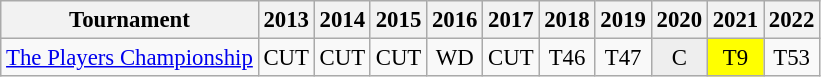<table class="wikitable" style="font-size:95%;text-align:center;">
<tr>
<th>Tournament</th>
<th>2013</th>
<th>2014</th>
<th>2015</th>
<th>2016</th>
<th>2017</th>
<th>2018</th>
<th>2019</th>
<th>2020</th>
<th>2021</th>
<th>2022</th>
</tr>
<tr>
<td align=left><a href='#'>The Players Championship</a></td>
<td>CUT</td>
<td>CUT</td>
<td>CUT</td>
<td>WD</td>
<td>CUT</td>
<td>T46</td>
<td>T47</td>
<td style="background:#eeeeee;">C</td>
<td style="background:yellow;">T9</td>
<td>T53</td>
</tr>
</table>
